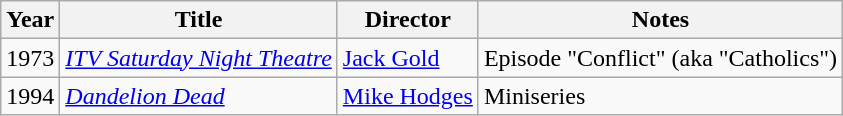<table class="wikitable">
<tr>
<th>Year</th>
<th>Title</th>
<th>Director</th>
<th>Notes</th>
</tr>
<tr>
<td>1973</td>
<td><em><a href='#'>ITV Saturday Night Theatre</a></em></td>
<td><a href='#'>Jack Gold</a></td>
<td>Episode "Conflict" (aka "Catholics")</td>
</tr>
<tr>
<td>1994</td>
<td><em><a href='#'>Dandelion Dead</a></em></td>
<td><a href='#'>Mike Hodges</a></td>
<td>Miniseries</td>
</tr>
</table>
